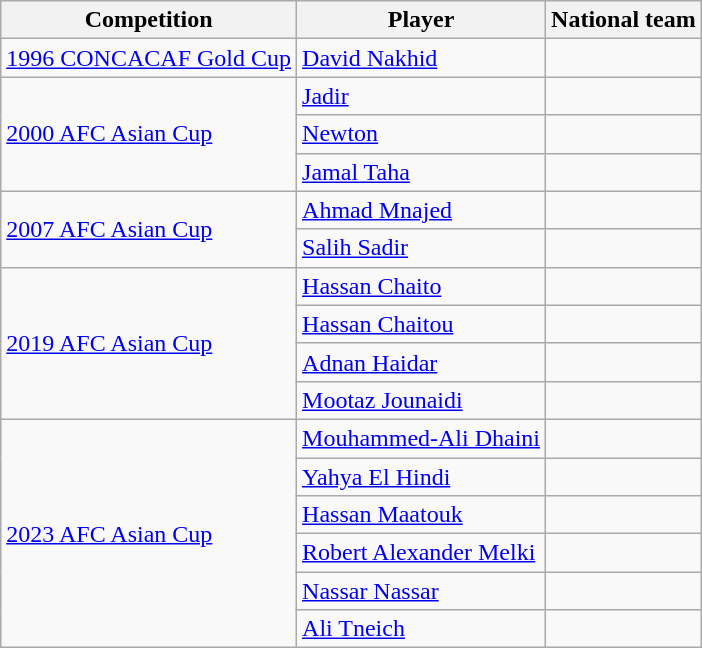<table class="wikitable">
<tr>
<th>Competition</th>
<th>Player</th>
<th>National team</th>
</tr>
<tr>
<td><a href='#'>1996 CONCACAF Gold Cup</a></td>
<td><a href='#'>David Nakhid</a></td>
<td></td>
</tr>
<tr>
<td rowspan="3"><a href='#'>2000 AFC Asian Cup</a></td>
<td><a href='#'>Jadir</a></td>
<td></td>
</tr>
<tr>
<td><a href='#'>Newton</a></td>
<td></td>
</tr>
<tr>
<td><a href='#'>Jamal Taha</a></td>
<td></td>
</tr>
<tr>
<td rowspan="2"><a href='#'>2007 AFC Asian Cup</a></td>
<td><a href='#'>Ahmad Mnajed</a></td>
<td></td>
</tr>
<tr>
<td><a href='#'>Salih Sadir</a></td>
<td></td>
</tr>
<tr>
<td rowspan="4"><a href='#'>2019 AFC Asian Cup</a></td>
<td><a href='#'>Hassan Chaito</a></td>
<td></td>
</tr>
<tr>
<td><a href='#'>Hassan Chaitou</a></td>
<td></td>
</tr>
<tr>
<td><a href='#'>Adnan Haidar</a></td>
<td></td>
</tr>
<tr>
<td><a href='#'>Mootaz Jounaidi</a></td>
<td></td>
</tr>
<tr>
<td rowspan="6"><a href='#'>2023 AFC Asian Cup</a></td>
<td><a href='#'>Mouhammed-Ali Dhaini</a></td>
<td></td>
</tr>
<tr>
<td><a href='#'>Yahya El Hindi</a></td>
<td></td>
</tr>
<tr>
<td><a href='#'>Hassan Maatouk</a></td>
<td></td>
</tr>
<tr>
<td><a href='#'>Robert Alexander Melki</a></td>
<td></td>
</tr>
<tr>
<td><a href='#'>Nassar Nassar</a></td>
<td></td>
</tr>
<tr>
<td><a href='#'>Ali Tneich</a></td>
<td></td>
</tr>
</table>
